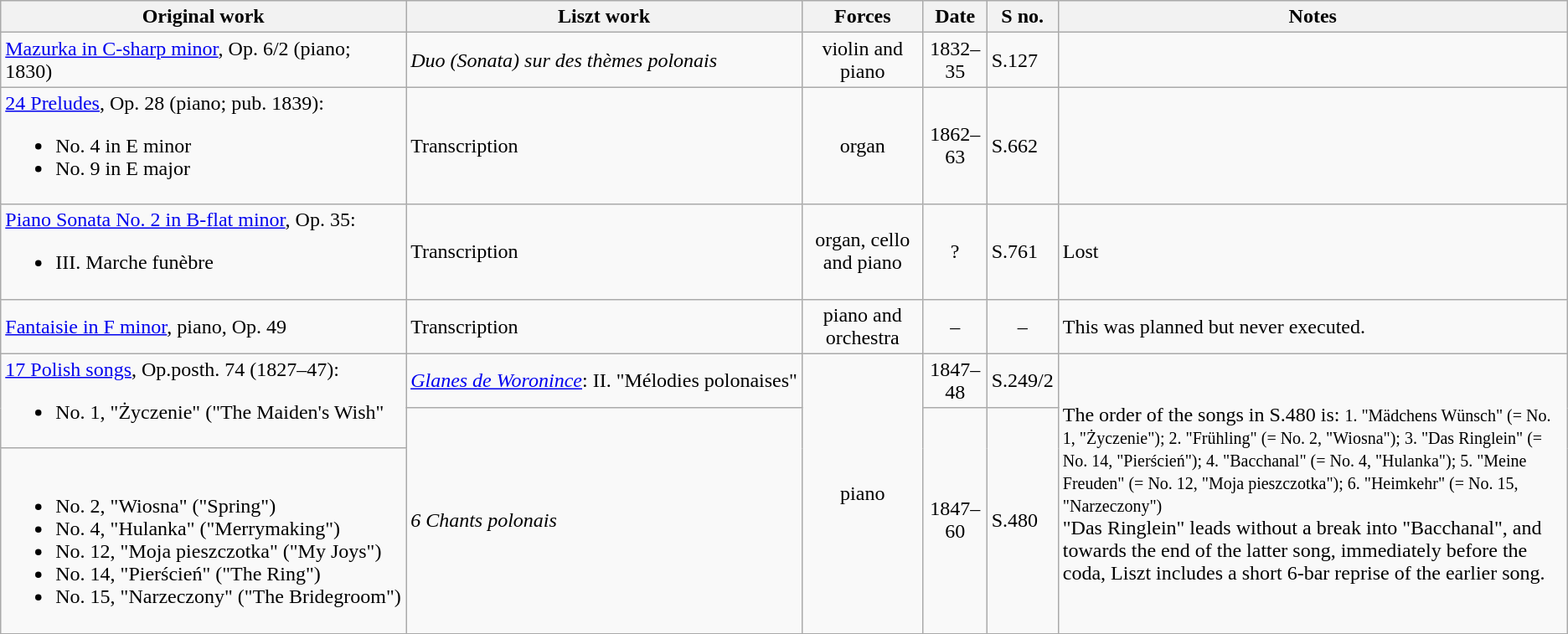<table class="wikitable">
<tr>
<th>Original work</th>
<th>Liszt work</th>
<th>Forces</th>
<th>Date</th>
<th>S no.</th>
<th>Notes</th>
</tr>
<tr>
<td><a href='#'>Mazurka in C-sharp minor</a>, Op. 6/2 (piano; 1830)</td>
<td><em>Duo (Sonata) sur des thèmes polonais</em></td>
<td style="text-align: center">violin and piano</td>
<td style="text-align: center">1832–35</td>
<td>S.127</td>
<td></td>
</tr>
<tr>
<td><a href='#'>24 Preludes</a>, Op. 28 (piano; pub. 1839):<br><ul><li>No. 4 in E minor</li><li>No. 9 in E major</li></ul></td>
<td>Transcription</td>
<td style="text-align: center">organ</td>
<td style="text-align: center">1862–63</td>
<td>S.662</td>
<td></td>
</tr>
<tr>
<td><a href='#'>Piano Sonata No. 2 in B-flat minor</a>, Op. 35:<br><ul><li>III. Marche funèbre</li></ul></td>
<td>Transcription</td>
<td style="text-align: center">organ, cello and piano</td>
<td style="text-align: center">?</td>
<td>S.761</td>
<td>Lost</td>
</tr>
<tr>
<td><a href='#'>Fantaisie in F minor</a>, piano, Op. 49</td>
<td>Transcription</td>
<td style="text-align: center">piano and orchestra</td>
<td style="text-align: center" style="text-align: center">–</td>
<td style="text-align: center" style="text-align: center">–</td>
<td>This was planned but never executed.</td>
</tr>
<tr>
<td rowspan=2><a href='#'>17 Polish songs</a>, Op.posth. 74 (1827–47):<br><ul><li>No. 1, "Życzenie" ("The Maiden's Wish"</li></ul></td>
<td><em><a href='#'>Glanes de Woronince</a></em>: II. "Mélodies polonaises"</td>
<td rowspan=3 style="text-align: center">piano</td>
<td style="text-align: center">1847–48</td>
<td>S.249/2</td>
<td rowspan=3>The order of the songs in S.480 is: <small> 1. "Mädchens Wünsch" (= No. 1, "Życzenie"); 2. "Frühling" (= No. 2, "Wiosna"); 3. "Das Ringlein" (= No. 14, "Pierścień"); 4. "Bacchanal" (= No. 4, "Hulanka"); 5. "Meine Freuden" (= No. 12, "Moja pieszczotka"); 6. "Heimkehr" (= No. 15, "Narzeczony")</small><br>"Das Ringlein" leads without a break into "Bacchanal", and towards the end of the latter song, immediately before the coda, Liszt includes a short 6-bar reprise of the earlier song.</td>
</tr>
<tr>
<td rowspan=2><em>6 Chants polonais</em></td>
<td rowspan=2 style="text-align: center">1847–60</td>
<td rowspan=2>S.480</td>
</tr>
<tr>
<td><br><ul><li>No. 2, "Wiosna" ("Spring")</li><li>No. 4, "Hulanka" ("Merrymaking")</li><li>No. 12, "Moja pieszczotka" ("My Joys")</li><li>No. 14, "Pierścień" ("The Ring")</li><li>No. 15, "Narzeczony" ("The Bridegroom")</li></ul></td>
</tr>
<tr>
</tr>
</table>
